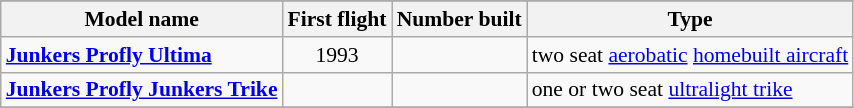<table class="wikitable" align=center style="font-size:90%;">
<tr>
</tr>
<tr style="background:#efefef;">
<th>Model name</th>
<th>First flight</th>
<th>Number built</th>
<th>Type</th>
</tr>
<tr>
<td align=left><strong><a href='#'>Junkers Profly Ultima</a></strong></td>
<td align=center>1993</td>
<td align=center></td>
<td align=left>two seat <a href='#'>aerobatic</a> <a href='#'>homebuilt aircraft</a></td>
</tr>
<tr>
<td align=left><strong><a href='#'>Junkers Profly Junkers Trike</a></strong></td>
<td align=center></td>
<td align=center></td>
<td align=left>one or two seat <a href='#'>ultralight trike</a></td>
</tr>
<tr>
</tr>
</table>
